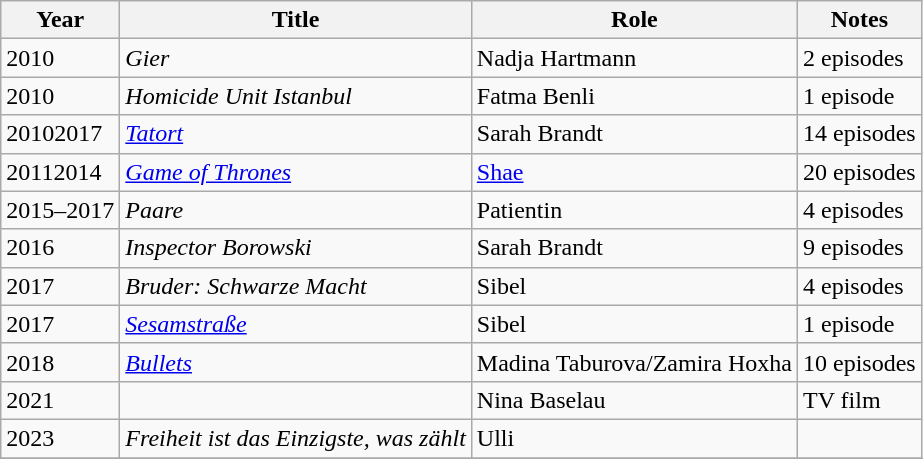<table class="wikitable sortable">
<tr>
<th>Year</th>
<th>Title</th>
<th>Role</th>
<th class="unsortable">Notes</th>
</tr>
<tr>
<td>2010</td>
<td><em>Gier</em></td>
<td>Nadja Hartmann</td>
<td>2 episodes</td>
</tr>
<tr>
<td>2010</td>
<td><em>Homicide Unit Istanbul</em></td>
<td>Fatma Benli</td>
<td>1 episode</td>
</tr>
<tr>
<td>20102017</td>
<td><em><a href='#'>Tatort</a></em></td>
<td>Sarah Brandt</td>
<td>14 episodes</td>
</tr>
<tr>
<td>20112014</td>
<td><em><a href='#'>Game of Thrones</a></em></td>
<td><a href='#'>Shae</a></td>
<td>20 episodes</td>
</tr>
<tr>
<td>2015–2017</td>
<td><em>Paare</em></td>
<td>Patientin</td>
<td>4 episodes</td>
</tr>
<tr>
<td>2016</td>
<td><em>Inspector Borowski</em></td>
<td>Sarah Brandt</td>
<td>9 episodes</td>
</tr>
<tr>
<td>2017</td>
<td><em>Bruder: Schwarze Macht</em></td>
<td>Sibel</td>
<td>4 episodes</td>
</tr>
<tr>
<td>2017</td>
<td><em><a href='#'>Sesamstraße</a></em></td>
<td>Sibel</td>
<td>1 episode</td>
</tr>
<tr>
<td>2018</td>
<td><em><a href='#'>Bullets</a></em></td>
<td>Madina Taburova/Zamira Hoxha</td>
<td>10 episodes</td>
</tr>
<tr>
<td>2021</td>
<td><em></em></td>
<td>Nina Baselau</td>
<td>TV film</td>
</tr>
<tr>
<td>2023</td>
<td><em>Freiheit ist das Einzigste, was zählt</em></td>
<td>Ulli</td>
<td></td>
</tr>
<tr>
</tr>
</table>
